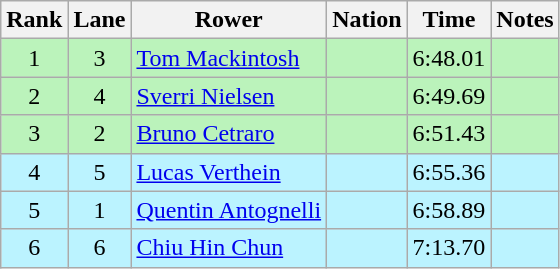<table class="wikitable sortable" style="text-align:center">
<tr>
<th>Rank</th>
<th>Lane</th>
<th>Rower</th>
<th>Nation</th>
<th>Time</th>
<th>Notes</th>
</tr>
<tr bgcolor="bbf3bb">
<td>1</td>
<td>3</td>
<td align=left><a href='#'>Tom Mackintosh</a></td>
<td align=left></td>
<td>6:48.01</td>
<td></td>
</tr>
<tr bgcolor="bbf3bb">
<td>2</td>
<td>4</td>
<td align=left><a href='#'>Sverri Nielsen</a></td>
<td align=left></td>
<td>6:49.69</td>
<td></td>
</tr>
<tr bgcolor="bbf3bb">
<td>3</td>
<td>2</td>
<td align=left><a href='#'>Bruno Cetraro</a></td>
<td align=left></td>
<td>6:51.43</td>
<td></td>
</tr>
<tr bgcolor="bbf3ff">
<td>4</td>
<td>5</td>
<td align=left><a href='#'>Lucas Verthein</a></td>
<td align=left></td>
<td>6:55.36</td>
<td></td>
</tr>
<tr bgcolor="bbf3ff">
<td>5</td>
<td>1</td>
<td align=left><a href='#'>Quentin Antognelli</a></td>
<td align=left></td>
<td>6:58.89</td>
<td></td>
</tr>
<tr bgcolor="bbf3ff">
<td>6</td>
<td>6</td>
<td align=left><a href='#'>Chiu Hin Chun</a></td>
<td align=left></td>
<td>7:13.70</td>
<td></td>
</tr>
</table>
